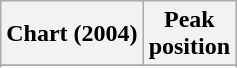<table class="wikitable sortable plainrowheaders">
<tr>
<th scope="col">Chart (2004)</th>
<th scope="col">Peak<br>position</th>
</tr>
<tr>
</tr>
<tr>
</tr>
</table>
